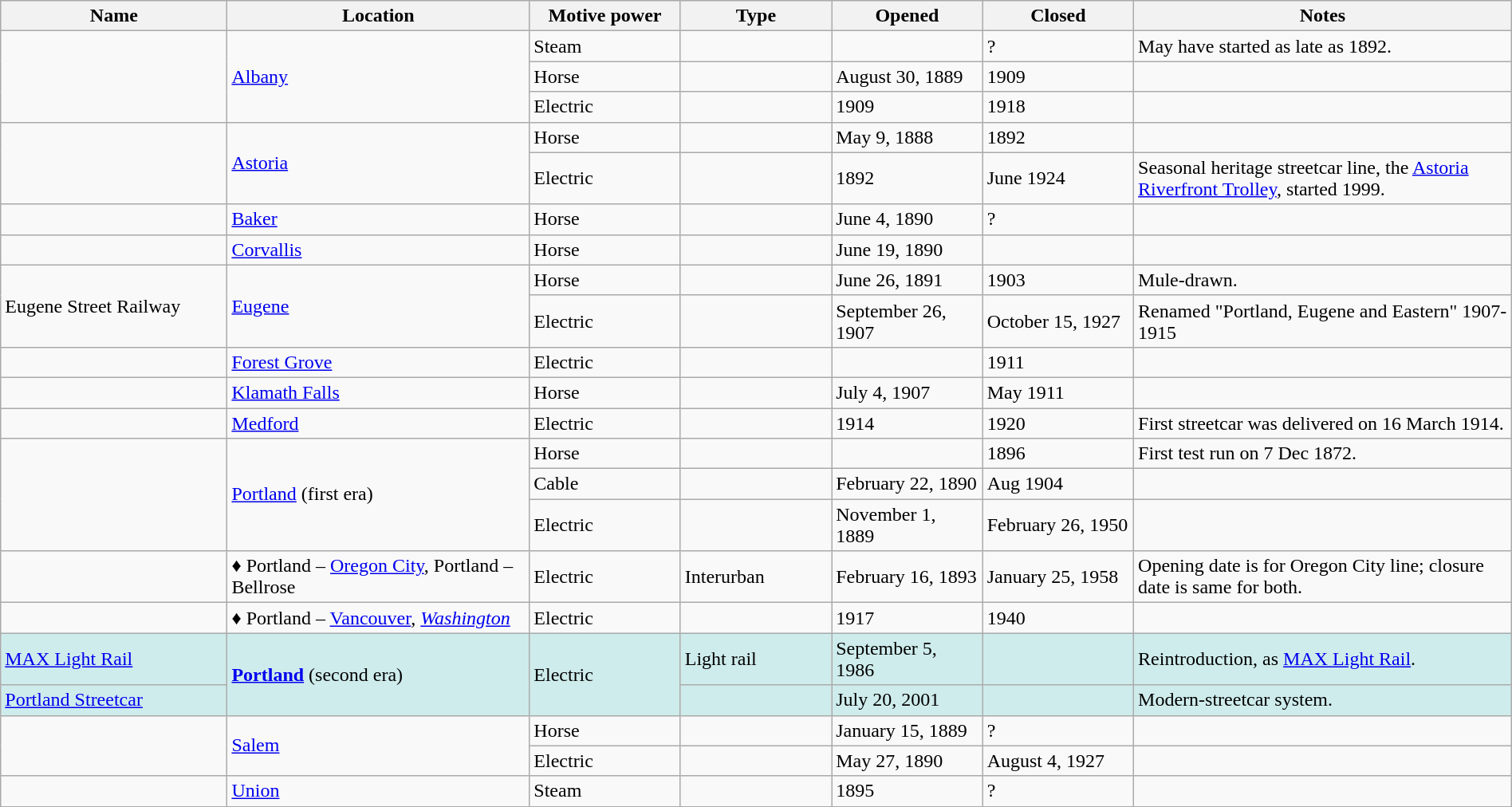<table class="wikitable sortable" width=100%>
<tr>
<th width=15%>Name</th>
<th width=20%>Location</th>
<th width=10%>Motive power</th>
<th width=10%>Type</th>
<th width=10%>Opened</th>
<th width=10%>Closed</th>
<th class="unsortable" width=25%>Notes</th>
</tr>
<tr>
<td rowspan="3"> </td>
<td rowspan="3"><a href='#'>Albany</a></td>
<td>Steam</td>
<td> </td>
<td></td>
<td>?</td>
<td>May have started as late as 1892.</td>
</tr>
<tr>
<td>Horse</td>
<td> </td>
<td>August 30, 1889</td>
<td>1909</td>
<td> </td>
</tr>
<tr>
<td>Electric</td>
<td> </td>
<td>1909</td>
<td>1918</td>
<td> </td>
</tr>
<tr>
<td rowspan="2"> </td>
<td rowspan="2"><a href='#'>Astoria</a></td>
<td>Horse</td>
<td> </td>
<td>May 9, 1888</td>
<td>1892</td>
<td> </td>
</tr>
<tr>
<td>Electric</td>
<td> </td>
<td>1892</td>
<td>June 1924</td>
<td>Seasonal heritage streetcar line, the <a href='#'>Astoria Riverfront Trolley</a>, started 1999.</td>
</tr>
<tr>
<td> </td>
<td><a href='#'>Baker</a></td>
<td>Horse</td>
<td> </td>
<td>June 4, 1890</td>
<td>?</td>
<td> </td>
</tr>
<tr>
<td> </td>
<td><a href='#'>Corvallis</a></td>
<td>Horse</td>
<td> </td>
<td>June 19, 1890</td>
<td></td>
<td> </td>
</tr>
<tr>
<td rowspan="2">Eugene Street Railway</td>
<td rowspan="2"><a href='#'>Eugene</a></td>
<td>Horse</td>
<td> </td>
<td>June 26, 1891</td>
<td>1903</td>
<td>Mule-drawn.</td>
</tr>
<tr>
<td>Electric</td>
<td> </td>
<td>September 26, 1907</td>
<td>October 15, 1927</td>
<td>Renamed "Portland, Eugene and Eastern" 1907-1915</td>
</tr>
<tr>
<td> </td>
<td><a href='#'>Forest Grove</a></td>
<td>Electric</td>
<td> </td>
<td></td>
<td>1911</td>
<td> </td>
</tr>
<tr>
<td> </td>
<td><a href='#'>Klamath Falls</a></td>
<td>Horse</td>
<td> </td>
<td>July 4, 1907</td>
<td>May 1911</td>
<td> </td>
</tr>
<tr>
<td> </td>
<td><a href='#'>Medford</a></td>
<td>Electric</td>
<td> </td>
<td>1914</td>
<td>1920</td>
<td>First streetcar was delivered on 16 March 1914.</td>
</tr>
<tr>
<td rowspan="3"> </td>
<td rowspan="3"><a href='#'>Portland</a> (first era)</td>
<td>Horse</td>
<td> </td>
<td></td>
<td>1896</td>
<td>First test run on 7 Dec 1872.</td>
</tr>
<tr>
<td>Cable</td>
<td> </td>
<td>February 22, 1890</td>
<td>Aug 1904</td>
<td> </td>
</tr>
<tr>
<td>Electric</td>
<td> </td>
<td>November 1, 1889</td>
<td>February 26, 1950</td>
<td> </td>
</tr>
<tr>
<td> </td>
<td>♦ Portland – <a href='#'>Oregon City</a>, Portland – Bellrose</td>
<td>Electric</td>
<td>Interurban</td>
<td>February 16, 1893</td>
<td>January 25, 1958</td>
<td>Opening date is for Oregon City line; closure date is same for both.</td>
</tr>
<tr>
<td> </td>
<td>♦ Portland – <a href='#'>Vancouver</a>, <em><a href='#'>Washington</a></em></td>
<td>Electric</td>
<td> </td>
<td>1917</td>
<td>1940</td>
<td> </td>
</tr>
<tr style="background:#CFECEC">
<td><a href='#'>MAX Light Rail</a></td>
<td rowspan=2><strong><a href='#'>Portland</a></strong> (second era)</td>
<td rowspan=2>Electric</td>
<td>Light rail</td>
<td>September 5, 1986</td>
<td> </td>
<td>Reintroduction, as <a href='#'>MAX Light Rail</a>.</td>
</tr>
<tr style="background:#CFECEC">
<td><a href='#'>Portland Streetcar</a></td>
<td></td>
<td>July 20, 2001</td>
<td> </td>
<td>Modern-streetcar system.</td>
</tr>
<tr>
<td rowspan="2"> </td>
<td rowspan="2"><a href='#'>Salem</a></td>
<td>Horse</td>
<td> </td>
<td>January 15, 1889</td>
<td>?</td>
<td> </td>
</tr>
<tr>
<td>Electric</td>
<td> </td>
<td>May 27, 1890</td>
<td>August 4, 1927</td>
<td> </td>
</tr>
<tr>
<td> </td>
<td><a href='#'>Union</a></td>
<td>Steam</td>
<td> </td>
<td>1895</td>
<td>?</td>
<td> </td>
</tr>
<tr>
</tr>
</table>
